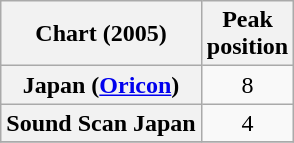<table class="wikitable sortable plainrowheaders" style="text-align:center">
<tr>
<th>Chart (2005)</th>
<th>Peak<br>position</th>
</tr>
<tr>
<th scope="row">Japan (<a href='#'>Oricon</a>)</th>
<td>8</td>
</tr>
<tr>
<th scope="row">Sound Scan Japan</th>
<td>4</td>
</tr>
<tr>
</tr>
</table>
